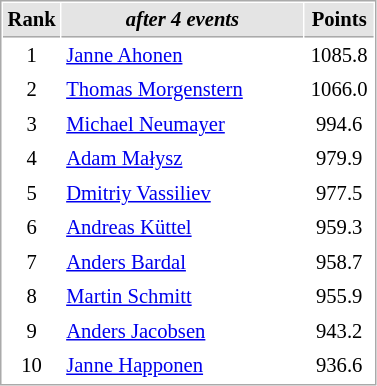<table cellspacing="1" cellpadding="3" style="border:1px solid #AAAAAA;font-size:86%">
<tr style="background:#E4E4E4">
<th style="border-bottom:1px solid #AAAAAA" width=10>Rank</th>
<th style="border-bottom:1px solid #AAAAAA" width=155><em>after 4 events</em></th>
<th style="border-bottom:1px solid #AAAAAA" width=40>Points</th>
</tr>
<tr>
<td style="text-align:center">1</td>
<td> <a href='#'>Janne Ahonen</a></td>
<td style="text-align:center">1085.8</td>
</tr>
<tr>
<td style="text-align:center">2</td>
<td> <a href='#'>Thomas Morgenstern</a></td>
<td style="text-align:center">1066.0</td>
</tr>
<tr>
<td style="text-align:center">3</td>
<td> <a href='#'>Michael Neumayer</a></td>
<td style="text-align:center">994.6</td>
</tr>
<tr>
<td style="text-align:center">4</td>
<td> <a href='#'>Adam Małysz</a></td>
<td style="text-align:center">979.9</td>
</tr>
<tr>
<td style="text-align:center">5</td>
<td> <a href='#'>Dmitriy Vassiliev</a></td>
<td style="text-align:center">977.5</td>
</tr>
<tr>
<td style="text-align:center">6</td>
<td> <a href='#'>Andreas Küttel</a></td>
<td style="text-align:center">959.3</td>
</tr>
<tr>
<td style="text-align:center">7</td>
<td> <a href='#'>Anders Bardal</a></td>
<td style="text-align:center">958.7</td>
</tr>
<tr>
<td style="text-align:center">8</td>
<td> <a href='#'>Martin Schmitt</a></td>
<td style="text-align:center">955.9</td>
</tr>
<tr>
<td style="text-align:center">9</td>
<td> <a href='#'>Anders Jacobsen</a></td>
<td style="text-align:center">943.2</td>
</tr>
<tr>
<td style="text-align:center">10</td>
<td> <a href='#'>Janne Happonen</a></td>
<td style="text-align:center">936.6</td>
</tr>
</table>
